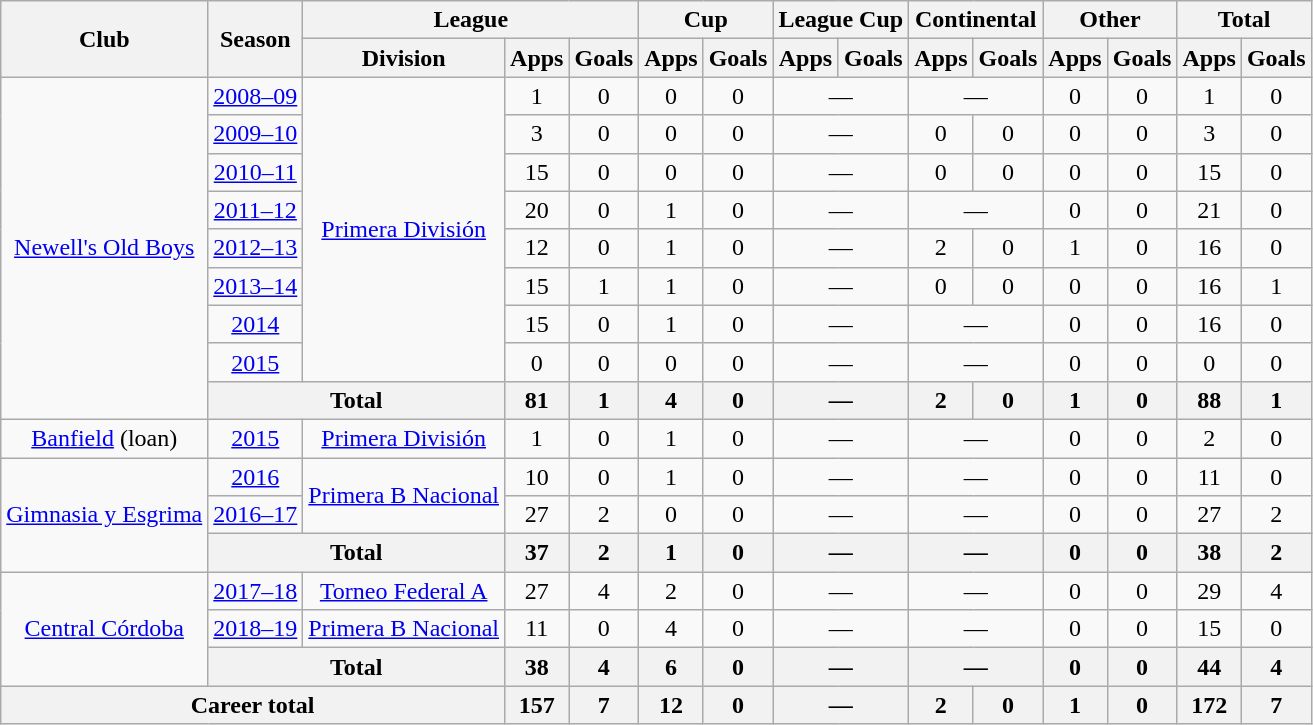<table class="wikitable" style="text-align:center">
<tr>
<th rowspan="2">Club</th>
<th rowspan="2">Season</th>
<th colspan="3">League</th>
<th colspan="2">Cup</th>
<th colspan="2">League Cup</th>
<th colspan="2">Continental</th>
<th colspan="2">Other</th>
<th colspan="2">Total</th>
</tr>
<tr>
<th>Division</th>
<th>Apps</th>
<th>Goals</th>
<th>Apps</th>
<th>Goals</th>
<th>Apps</th>
<th>Goals</th>
<th>Apps</th>
<th>Goals</th>
<th>Apps</th>
<th>Goals</th>
<th>Apps</th>
<th>Goals</th>
</tr>
<tr>
<td rowspan="9"><a href='#'>Newell's Old Boys</a></td>
<td><a href='#'>2008–09</a></td>
<td rowspan="8"><a href='#'>Primera División</a></td>
<td>1</td>
<td>0</td>
<td>0</td>
<td>0</td>
<td colspan="2">—</td>
<td colspan="2">—</td>
<td>0</td>
<td>0</td>
<td>1</td>
<td>0</td>
</tr>
<tr>
<td><a href='#'>2009–10</a></td>
<td>3</td>
<td>0</td>
<td>0</td>
<td>0</td>
<td colspan="2">—</td>
<td>0</td>
<td>0</td>
<td>0</td>
<td>0</td>
<td>3</td>
<td>0</td>
</tr>
<tr>
<td><a href='#'>2010–11</a></td>
<td>15</td>
<td>0</td>
<td>0</td>
<td>0</td>
<td colspan="2">—</td>
<td>0</td>
<td>0</td>
<td>0</td>
<td>0</td>
<td>15</td>
<td>0</td>
</tr>
<tr>
<td><a href='#'>2011–12</a></td>
<td>20</td>
<td>0</td>
<td>1</td>
<td>0</td>
<td colspan="2">—</td>
<td colspan="2">—</td>
<td>0</td>
<td>0</td>
<td>21</td>
<td>0</td>
</tr>
<tr>
<td><a href='#'>2012–13</a></td>
<td>12</td>
<td>0</td>
<td>1</td>
<td>0</td>
<td colspan="2">—</td>
<td>2</td>
<td>0</td>
<td>1</td>
<td>0</td>
<td>16</td>
<td>0</td>
</tr>
<tr>
<td><a href='#'>2013–14</a></td>
<td>15</td>
<td>1</td>
<td>1</td>
<td>0</td>
<td colspan="2">—</td>
<td>0</td>
<td>0</td>
<td>0</td>
<td>0</td>
<td>16</td>
<td>1</td>
</tr>
<tr>
<td><a href='#'>2014</a></td>
<td>15</td>
<td>0</td>
<td>1</td>
<td>0</td>
<td colspan="2">—</td>
<td colspan="2">—</td>
<td>0</td>
<td>0</td>
<td>16</td>
<td>0</td>
</tr>
<tr>
<td><a href='#'>2015</a></td>
<td>0</td>
<td>0</td>
<td>0</td>
<td>0</td>
<td colspan="2">—</td>
<td colspan="2">—</td>
<td>0</td>
<td>0</td>
<td>0</td>
<td>0</td>
</tr>
<tr>
<th colspan="2">Total</th>
<th>81</th>
<th>1</th>
<th>4</th>
<th>0</th>
<th colspan="2">—</th>
<th>2</th>
<th>0</th>
<th>1</th>
<th>0</th>
<th>88</th>
<th>1</th>
</tr>
<tr>
<td rowspan="1"><a href='#'>Banfield</a> (loan)</td>
<td><a href='#'>2015</a></td>
<td rowspan="1"><a href='#'>Primera División</a></td>
<td>1</td>
<td>0</td>
<td>1</td>
<td>0</td>
<td colspan="2">—</td>
<td colspan="2">—</td>
<td>0</td>
<td>0</td>
<td>2</td>
<td>0</td>
</tr>
<tr>
<td rowspan="3"><a href='#'>Gimnasia y Esgrima</a></td>
<td><a href='#'>2016</a></td>
<td rowspan="2"><a href='#'>Primera B Nacional</a></td>
<td>10</td>
<td>0</td>
<td>1</td>
<td>0</td>
<td colspan="2">—</td>
<td colspan="2">—</td>
<td>0</td>
<td>0</td>
<td>11</td>
<td>0</td>
</tr>
<tr>
<td><a href='#'>2016–17</a></td>
<td>27</td>
<td>2</td>
<td>0</td>
<td>0</td>
<td colspan="2">—</td>
<td colspan="2">—</td>
<td>0</td>
<td>0</td>
<td>27</td>
<td>2</td>
</tr>
<tr>
<th colspan="2">Total</th>
<th>37</th>
<th>2</th>
<th>1</th>
<th>0</th>
<th colspan="2">—</th>
<th colspan="2">—</th>
<th>0</th>
<th>0</th>
<th>38</th>
<th>2</th>
</tr>
<tr>
<td rowspan="3"><a href='#'>Central Córdoba</a></td>
<td><a href='#'>2017–18</a></td>
<td rowspan="1"><a href='#'>Torneo Federal A</a></td>
<td>27</td>
<td>4</td>
<td>2</td>
<td>0</td>
<td colspan="2">—</td>
<td colspan="2">—</td>
<td>0</td>
<td>0</td>
<td>29</td>
<td>4</td>
</tr>
<tr>
<td><a href='#'>2018–19</a></td>
<td rowspan="1"><a href='#'>Primera B Nacional</a></td>
<td>11</td>
<td>0</td>
<td>4</td>
<td>0</td>
<td colspan="2">—</td>
<td colspan="2">—</td>
<td>0</td>
<td>0</td>
<td>15</td>
<td>0</td>
</tr>
<tr>
<th colspan="2">Total</th>
<th>38</th>
<th>4</th>
<th>6</th>
<th>0</th>
<th colspan="2">—</th>
<th colspan="2">—</th>
<th>0</th>
<th>0</th>
<th>44</th>
<th>4</th>
</tr>
<tr>
<th colspan="3">Career total</th>
<th>157</th>
<th>7</th>
<th>12</th>
<th>0</th>
<th colspan="2">—</th>
<th>2</th>
<th>0</th>
<th>1</th>
<th>0</th>
<th>172</th>
<th>7</th>
</tr>
</table>
